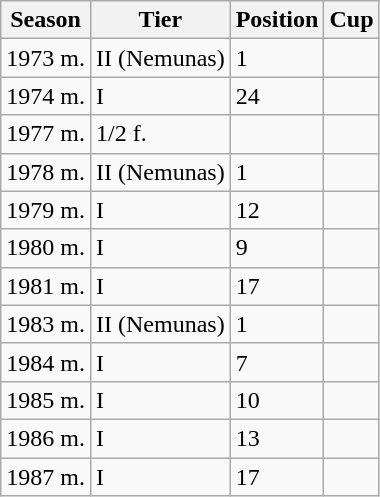<table class="wikitable">
<tr>
<th>Season</th>
<th>Tier</th>
<th>Position</th>
<th>Cup</th>
</tr>
<tr>
<td>1973 m.</td>
<td>II (Nemunas)</td>
<td>1</td>
<td></td>
</tr>
<tr>
<td>1974 m.</td>
<td>I</td>
<td>24</td>
<td></td>
</tr>
<tr>
<td>1977 m.</td>
<td>1/2 f.</td>
<td></td>
<td></td>
</tr>
<tr>
<td>1978 m.</td>
<td>II (Nemunas)</td>
<td>1</td>
<td></td>
</tr>
<tr>
<td>1979 m.</td>
<td>I</td>
<td>12</td>
<td></td>
</tr>
<tr>
<td>1980 m.</td>
<td>I</td>
<td>9</td>
<td></td>
</tr>
<tr>
<td>1981 m.</td>
<td>I</td>
<td>17</td>
<td></td>
</tr>
<tr>
<td>1983 m.</td>
<td>II (Nemunas)</td>
<td>1</td>
<td></td>
</tr>
<tr>
<td>1984 m.</td>
<td>I</td>
<td>7</td>
<td></td>
</tr>
<tr>
<td>1985 m.</td>
<td>I</td>
<td>10</td>
<td></td>
</tr>
<tr>
<td>1986 m.</td>
<td>I</td>
<td>13</td>
<td></td>
</tr>
<tr>
<td>1987 m.</td>
<td>I</td>
<td>17</td>
<td></td>
</tr>
</table>
